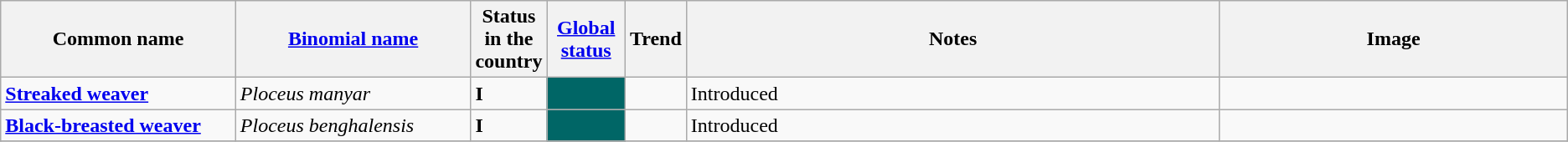<table class="wikitable sortable">
<tr>
<th width="15%">Common name</th>
<th width="15%"><a href='#'>Binomial name</a></th>
<th width="1%">Status in the country</th>
<th width="5%"><a href='#'>Global status</a></th>
<th width="1%">Trend</th>
<th class="unsortable">Notes</th>
<th class="unsortable">Image</th>
</tr>
<tr>
<td><strong><a href='#'>Streaked weaver</a></strong></td>
<td><em>Ploceus manyar</em></td>
<td><strong>I</strong></td>
<td align=center style="background: #006666"></td>
<td align=center></td>
<td>Introduced</td>
<td><br></td>
</tr>
<tr>
<td><strong><a href='#'>Black-breasted weaver</a></strong></td>
<td><em>Ploceus benghalensis</em></td>
<td><strong>I</strong></td>
<td align=center style="background: #006666"></td>
<td align=center></td>
<td>Introduced</td>
<td><br></td>
</tr>
<tr>
</tr>
</table>
